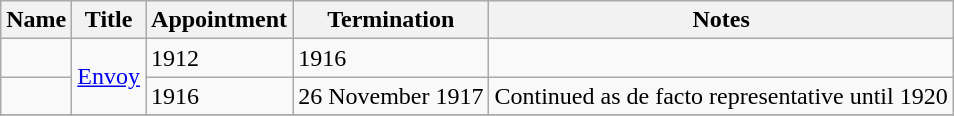<table class="wikitable">
<tr valign="middle">
<th>Name</th>
<th>Title</th>
<th>Appointment</th>
<th>Termination</th>
<th>Notes</th>
</tr>
<tr>
<td></td>
<td rowspan="2"><a href='#'>Envoy</a></td>
<td>1912</td>
<td>1916</td>
<td></td>
</tr>
<tr>
<td></td>
<td>1916</td>
<td>26 November 1917</td>
<td>Continued as de facto representative until 1920</td>
</tr>
<tr>
</tr>
</table>
